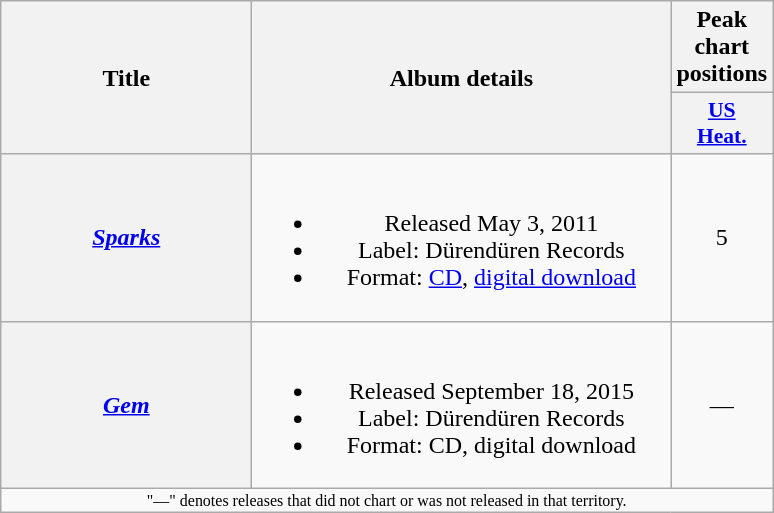<table class="wikitable plainrowheaders" style="text-align:center;">
<tr>
<th scope="col" rowspan="2" style="width:10em;">Title</th>
<th scope="col" rowspan="2" style="width:17em;">Album details</th>
<th scope="col" colspan="1">Peak chart positions</th>
</tr>
<tr>
<th scope="col" style="width:3em;font-size:90%;"><a href='#'>US<br>Heat.</a><br></th>
</tr>
<tr>
<th scope="row"><em><a href='#'>Sparks</a></em></th>
<td><br><ul><li>Released May 3, 2011</li><li>Label: Dürendüren Records</li><li>Format: <a href='#'>CD</a>, <a href='#'>digital download</a></li></ul></td>
<td>5</td>
</tr>
<tr>
<th scope="row"><em><a href='#'>Gem</a></em></th>
<td><br><ul><li>Released September 18, 2015</li><li>Label: Dürendüren Records</li><li>Format: CD, digital download</li></ul></td>
<td>—</td>
</tr>
<tr>
<td colspan="6" style="font-size:8pt">"—" denotes releases that did not chart or was not released in that territory.</td>
</tr>
</table>
